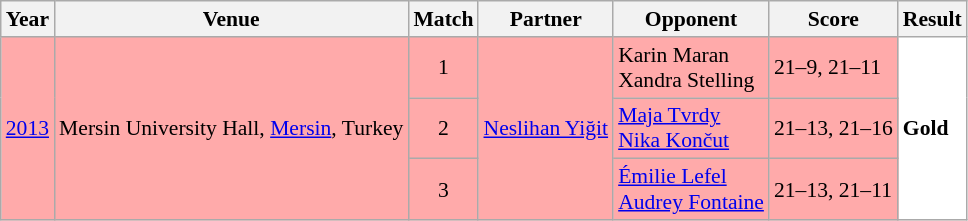<table class="sortable wikitable" style="font-size: 90%">
<tr>
<th>Year</th>
<th>Venue</th>
<th>Match</th>
<th>Partner</th>
<th>Opponent</th>
<th>Score</th>
<th>Result</th>
</tr>
<tr style="background:#FFAAAA">
<td align="center" rowspan="3"><a href='#'>2013</a></td>
<td align="left" rowspan="3">Mersin University Hall, <a href='#'>Mersin</a>, Turkey</td>
<td align="center">1</td>
<td align="left" rowspan="3"> <a href='#'>Neslihan Yiğit</a></td>
<td align="left"> Karin Maran <br>  Xandra Stelling</td>
<td align="left">21–9, 21–11</td>
<td style="text-align:left; background:white" rowspan="3"> <strong>Gold</strong></td>
</tr>
<tr style="background:#FFAAAA">
<td align="center">2</td>
<td align="left"> <a href='#'>Maja Tvrdy</a> <br>  <a href='#'>Nika Končut</a></td>
<td align="left">21–13, 21–16</td>
</tr>
<tr style="background:#FFAAAA">
<td align="center">3</td>
<td align="left"> <a href='#'>Émilie Lefel</a> <br>  <a href='#'>Audrey Fontaine</a></td>
<td align="left">21–13, 21–11</td>
</tr>
</table>
